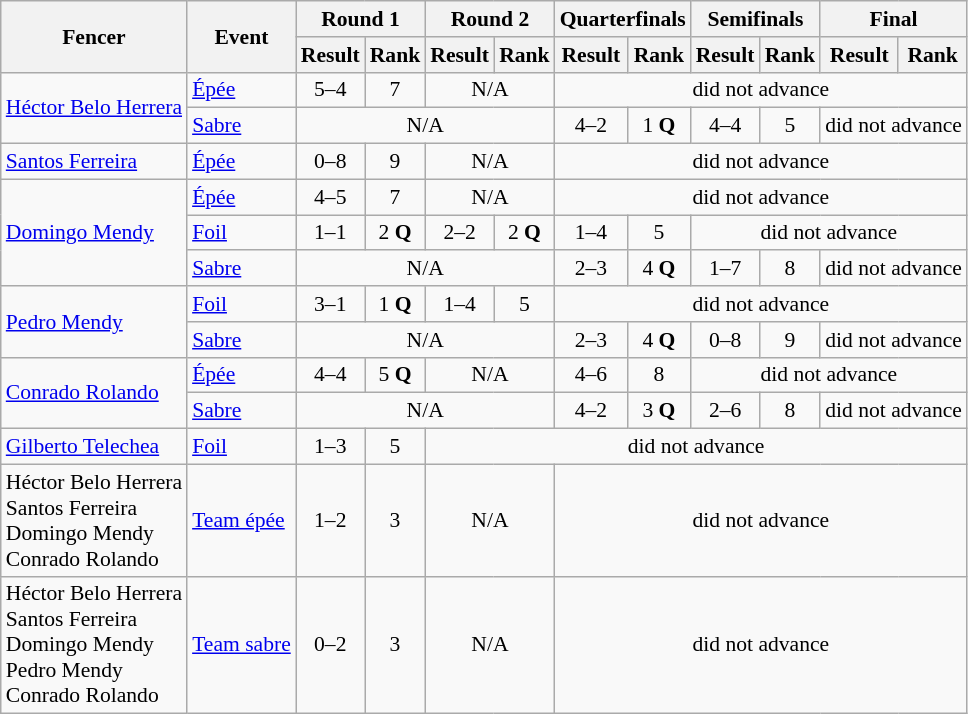<table class=wikitable style="font-size:90%">
<tr>
<th rowspan=2>Fencer</th>
<th rowspan=2>Event</th>
<th colspan=2>Round 1</th>
<th colspan=2>Round 2</th>
<th colspan=2>Quarterfinals</th>
<th colspan=2>Semifinals</th>
<th colspan=2>Final</th>
</tr>
<tr>
<th>Result</th>
<th>Rank</th>
<th>Result</th>
<th>Rank</th>
<th>Result</th>
<th>Rank</th>
<th>Result</th>
<th>Rank</th>
<th>Result</th>
<th>Rank</th>
</tr>
<tr>
<td rowspan=2><a href='#'>Héctor Belo Herrera</a></td>
<td><a href='#'>Épée</a></td>
<td align=center>5–4</td>
<td align=center>7</td>
<td align=center colspan=2>N/A</td>
<td align=center colspan=6>did not advance</td>
</tr>
<tr>
<td><a href='#'>Sabre</a></td>
<td align=center colspan=4>N/A</td>
<td align=center>4–2</td>
<td align=center>1 <strong>Q</strong></td>
<td align=center>4–4</td>
<td align=center>5</td>
<td align=center colspan=2>did not advance</td>
</tr>
<tr>
<td><a href='#'>Santos Ferreira</a></td>
<td><a href='#'>Épée</a></td>
<td align=center>0–8</td>
<td align=center>9</td>
<td align=center colspan=2>N/A</td>
<td align=center colspan=6>did not advance</td>
</tr>
<tr>
<td rowspan=3><a href='#'>Domingo Mendy</a></td>
<td><a href='#'>Épée</a></td>
<td align=center>4–5</td>
<td align=center>7</td>
<td align=center colspan=2>N/A</td>
<td align=center colspan=6>did not advance</td>
</tr>
<tr>
<td><a href='#'>Foil</a></td>
<td align=center>1–1</td>
<td align=center>2 <strong>Q</strong></td>
<td align=center>2–2</td>
<td align=center>2 <strong>Q</strong></td>
<td align=center>1–4</td>
<td align=center>5</td>
<td align=center colspan=4>did not advance</td>
</tr>
<tr>
<td><a href='#'>Sabre</a></td>
<td align=center colspan=4>N/A</td>
<td align=center>2–3</td>
<td align=center>4 <strong>Q</strong></td>
<td align=center>1–7</td>
<td align=center>8</td>
<td align=center colspan=2>did not advance</td>
</tr>
<tr>
<td rowspan=2><a href='#'>Pedro Mendy</a></td>
<td><a href='#'>Foil</a></td>
<td align=center>3–1</td>
<td align=center>1 <strong>Q</strong></td>
<td align=center>1–4</td>
<td align=center>5</td>
<td align=center colspan=6>did not advance</td>
</tr>
<tr>
<td><a href='#'>Sabre</a></td>
<td align=center colspan=4>N/A</td>
<td align=center>2–3</td>
<td align=center>4 <strong>Q</strong></td>
<td align=center>0–8</td>
<td align=center>9</td>
<td align=center colspan=2>did not advance</td>
</tr>
<tr>
<td rowspan=2><a href='#'>Conrado Rolando</a></td>
<td><a href='#'>Épée</a></td>
<td align=center>4–4</td>
<td align=center>5 <strong>Q</strong></td>
<td align=center colspan=2>N/A</td>
<td align=center>4–6</td>
<td align=center>8</td>
<td align=center colspan=4>did not advance</td>
</tr>
<tr>
<td><a href='#'>Sabre</a></td>
<td align=center colspan=4>N/A</td>
<td align=center>4–2</td>
<td align=center>3 <strong>Q</strong></td>
<td align=center>2–6</td>
<td align=center>8</td>
<td align=center colspan=2>did not advance</td>
</tr>
<tr>
<td><a href='#'>Gilberto Telechea</a></td>
<td><a href='#'>Foil</a></td>
<td align=center>1–3</td>
<td align=center>5</td>
<td align=center colspan=8>did not advance</td>
</tr>
<tr>
<td>Héctor Belo Herrera <br> Santos Ferreira <br> Domingo Mendy <br> Conrado Rolando</td>
<td><a href='#'>Team épée</a></td>
<td align=center>1–2</td>
<td align=center>3</td>
<td align=center colspan=2>N/A</td>
<td align=center colspan=6>did not advance</td>
</tr>
<tr>
<td>Héctor Belo Herrera <br> Santos Ferreira <br> Domingo Mendy <br> Pedro Mendy <br> Conrado Rolando</td>
<td><a href='#'>Team sabre</a></td>
<td align=center>0–2</td>
<td align=center>3</td>
<td align=center colspan=2>N/A</td>
<td align=center colspan=6>did not advance</td>
</tr>
</table>
